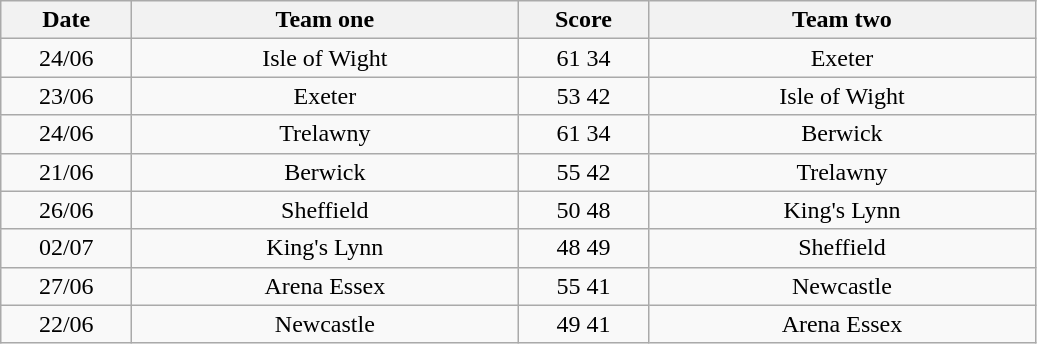<table class="wikitable" style="text-align: center">
<tr>
<th width=80>Date</th>
<th width=250>Team one</th>
<th width=80>Score</th>
<th width=250>Team two</th>
</tr>
<tr>
<td>24/06</td>
<td>Isle of Wight</td>
<td>61	34</td>
<td>Exeter</td>
</tr>
<tr>
<td>23/06</td>
<td>Exeter</td>
<td>53	42</td>
<td>Isle of Wight</td>
</tr>
<tr>
<td>24/06</td>
<td>Trelawny</td>
<td>61	34</td>
<td>Berwick</td>
</tr>
<tr>
<td>21/06</td>
<td>Berwick</td>
<td>55	42</td>
<td>Trelawny</td>
</tr>
<tr>
<td>26/06</td>
<td>Sheffield</td>
<td>50	48</td>
<td>King's Lynn</td>
</tr>
<tr>
<td>02/07</td>
<td>King's Lynn</td>
<td>48	49</td>
<td>Sheffield</td>
</tr>
<tr>
<td>27/06</td>
<td>Arena Essex</td>
<td>55	41</td>
<td>Newcastle</td>
</tr>
<tr>
<td>22/06</td>
<td>Newcastle</td>
<td>49	41</td>
<td>Arena Essex</td>
</tr>
</table>
